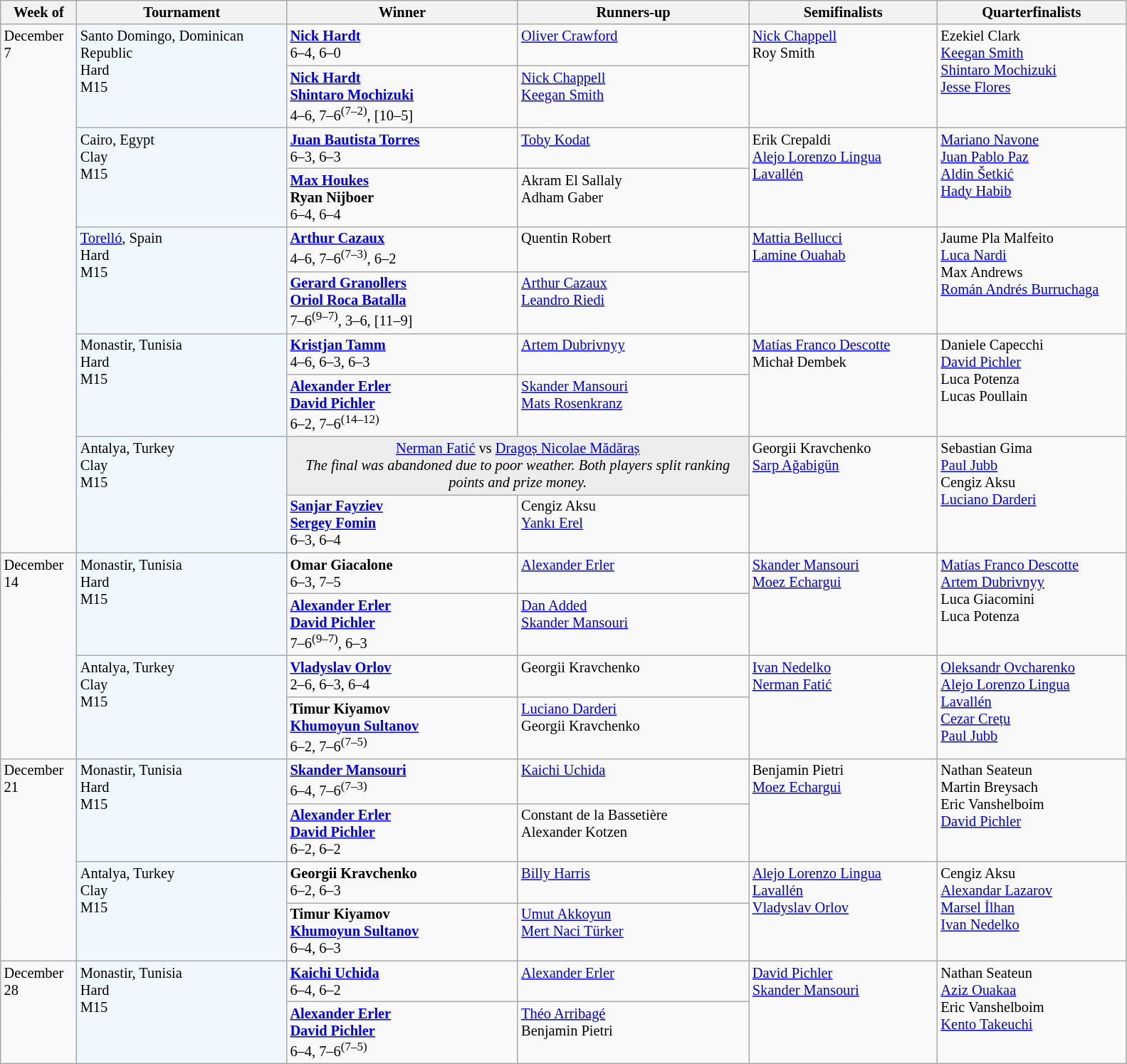<table class="wikitable" style="font-size:85%;">
<tr>
<th width="65">Week of</th>
<th style="width:190px;">Tournament</th>
<th style="width:210px;">Winner</th>
<th style="width:210px;">Runners-up</th>
<th style="width:170px;">Semifinalists</th>
<th style="width:170px;">Quarterfinalists</th>
</tr>
<tr valign=top>
<td rowspan=10>December 7</td>
<td rowspan="2" style="background:#f0f8ff;">Santo Domingo, Dominican Republic <br> Hard <br> M15 <br> </td>
<td><strong> <a href='#'>Nick Hardt</a></strong> <br> 6–4, 6–0</td>
<td> <a href='#'>Oliver Crawford</a></td>
<td rowspan=2> <a href='#'>Nick Chappell</a> <br>  Roy Smith</td>
<td rowspan=2> Ezekiel Clark <br>  <a href='#'>Keegan Smith</a> <br>  <a href='#'>Shintaro Mochizuki</a> <br>  <a href='#'>Jesse Flores</a></td>
</tr>
<tr valign=top>
<td><strong> <a href='#'>Nick Hardt</a> <br>  <a href='#'>Shintaro Mochizuki</a></strong> <br> 4–6, 7–6<sup>(7–2)</sup>, [10–5]</td>
<td> <a href='#'>Nick Chappell</a> <br>  <a href='#'>Keegan Smith</a></td>
</tr>
<tr valign=top>
<td rowspan="2" style="background:#f0f8ff;">Cairo, Egypt <br> Clay <br> M15 <br> </td>
<td><strong> <a href='#'>Juan Bautista Torres</a></strong> <br> 6–3, 6–3</td>
<td> <a href='#'>Toby Kodat</a></td>
<td rowspan=2> Erik Crepaldi <br>  <a href='#'>Alejo Lorenzo Lingua Lavallén</a></td>
<td rowspan=2> <a href='#'>Mariano Navone</a> <br>  <a href='#'>Juan Pablo Paz</a> <br>  <a href='#'>Aldin Šetkić</a> <br>  <a href='#'>Hady Habib</a></td>
</tr>
<tr valign=top>
<td><strong> <a href='#'>Max Houkes</a> <br>  Ryan Nijboer</strong> <br> 6–4, 6–4</td>
<td> Akram El Sallaly <br>  Adham Gaber</td>
</tr>
<tr valign=top>
<td rowspan="2" style="background:#f0f8ff;"><a href='#'>Torelló</a>, Spain <br> Hard <br> M15 <br> </td>
<td><strong> <a href='#'>Arthur Cazaux</a></strong> <br> 4–6, 7–6<sup>(7–3)</sup>, 6–2</td>
<td> Quentin Robert</td>
<td rowspan=2> <a href='#'>Mattia Bellucci</a> <br>  <a href='#'>Lamine Ouahab</a></td>
<td rowspan=2> Jaume Pla Malfeito <br>  <a href='#'>Luca Nardi</a> <br>  Max Andrews <br>  <a href='#'>Román Andrés Burruchaga</a></td>
</tr>
<tr valign=top>
<td><strong> <a href='#'>Gerard Granollers</a> <br>  <a href='#'>Oriol Roca Batalla</a></strong> <br> 7–6<sup>(9–7)</sup>, 3–6, [11–9]</td>
<td> <a href='#'>Arthur Cazaux</a> <br>  <a href='#'>Leandro Riedi</a></td>
</tr>
<tr valign=top>
<td rowspan="2" style="background:#f0f8ff;">Monastir, Tunisia <br> Hard <br> M15 <br> </td>
<td><strong> <a href='#'>Kristjan Tamm</a></strong> <br> 4–6, 6–3, 6–3</td>
<td> <a href='#'>Artem Dubrivnyy</a></td>
<td rowspan=2> <a href='#'>Matías Franco Descotte</a> <br>  Michał Dembek</td>
<td rowspan=2> Daniele Capecchi <br>  <a href='#'>David Pichler</a> <br>  Luca Potenza <br>  Lucas Poullain</td>
</tr>
<tr valign=top>
<td><strong> <a href='#'>Alexander Erler</a> <br>  <a href='#'>David Pichler</a></strong> <br> 6–2, 7–6<sup>(14–12)</sup></td>
<td> <a href='#'>Skander Mansouri</a> <br>  <a href='#'>Mats Rosenkranz</a></td>
</tr>
<tr valign=top>
<td rowspan="2" style="background:#f0f8ff;">Antalya, Turkey <br> Clay <br> M15 <br> </td>
<td colspan=2 rowspan=1 style="text-align:center; background:#ededed;"> <a href='#'>Nerman Fatić</a> vs  <a href='#'>Dragoș Nicolae Mădăraș</a> <br> <em>The final was abandoned due to poor weather. Both players split ranking points and prize money.</em></td>
<td rowspan=2> Georgii Kravchenko <br>  <a href='#'>Sarp Ağabigün</a></td>
<td rowspan=2> Sebastian Gima <br>  <a href='#'>Paul Jubb</a> <br>  Cengiz Aksu <br>  <a href='#'>Luciano Darderi</a></td>
</tr>
<tr valign=top>
<td><strong> <a href='#'>Sanjar Fayziev</a> <br>  <a href='#'>Sergey Fomin</a></strong> <br> 6–3, 6–4</td>
<td> Cengiz Aksu <br>  <a href='#'>Yankı Erel</a></td>
</tr>
<tr valign=top>
<td rowspan=4>December 14</td>
<td rowspan="2" style="background:#f0f8ff;">Monastir, Tunisia <br> Hard <br> M15 <br> </td>
<td><strong> Omar Giacalone</strong> <br> 6–3, 7–5</td>
<td> <a href='#'>Alexander Erler</a></td>
<td rowspan=2> <a href='#'>Skander Mansouri</a> <br>  <a href='#'>Moez Echargui</a></td>
<td rowspan=2> <a href='#'>Matías Franco Descotte</a> <br>  <a href='#'>Artem Dubrivnyy</a> <br>  Luca Giacomini <br>  Luca Potenza</td>
</tr>
<tr valign=top>
<td><strong> <a href='#'>Alexander Erler</a> <br>  <a href='#'>David Pichler</a></strong> <br> 7–6<sup>(9–7)</sup>, 6–3</td>
<td> <a href='#'>Dan Added</a> <br>  <a href='#'>Skander Mansouri</a></td>
</tr>
<tr valign=top>
<td rowspan="2" style="background:#f0f8ff;">Antalya, Turkey <br> Clay <br> M15 <br> </td>
<td><strong> <a href='#'>Vladyslav Orlov</a></strong> <br> 2–6, 6–3, 6–4</td>
<td> Georgii Kravchenko</td>
<td rowspan=2> <a href='#'>Ivan Nedelko</a> <br>  <a href='#'>Nerman Fatić</a></td>
<td rowspan=2> <a href='#'>Oleksandr Ovcharenko</a> <br>  <a href='#'>Alejo Lorenzo Lingua Lavallén</a> <br>  <a href='#'>Cezar Crețu</a> <br> <a href='#'>Paul Jubb</a></td>
</tr>
<tr valign=top>
<td><strong> Timur Kiyamov <br>  <a href='#'>Khumoyun Sultanov</a></strong> <br> 6–2, 7–6<sup>(7–5)</sup></td>
<td> <a href='#'>Luciano Darderi</a> <br>  Georgii Kravchenko</td>
</tr>
<tr valign=top>
<td rowspan=4>December 21</td>
<td rowspan="2" style="background:#f0f8ff;">Monastir, Tunisia <br> Hard <br> M15 <br> </td>
<td><strong> <a href='#'>Skander Mansouri</a></strong> <br> 6–4, 7–6<sup>(7–3)</sup></td>
<td> <a href='#'>Kaichi Uchida</a></td>
<td rowspan=2> Benjamin Pietri <br>  <a href='#'>Moez Echargui</a></td>
<td rowspan=2> Nathan Seateun <br>  Martin Breysach <br>  Eric Vanshelboim <br>  <a href='#'>David Pichler</a></td>
</tr>
<tr valign=top>
<td><strong> <a href='#'>Alexander Erler</a> <br>  <a href='#'>David Pichler</a></strong> <br> 6–2, 6–2</td>
<td> Constant de la Bassetière <br>  Alexander Kotzen</td>
</tr>
<tr valign=top>
<td rowspan="2" style="background:#f0f8ff;">Antalya, Turkey <br> Clay <br> M15 <br> </td>
<td><strong> Georgii Kravchenko</strong> <br> 6–2, 6–3</td>
<td> <a href='#'>Billy Harris</a></td>
<td rowspan=2> <a href='#'>Alejo Lorenzo Lingua Lavallén</a> <br>  <a href='#'>Vladyslav Orlov</a></td>
<td rowspan=2> Cengiz Aksu <br>  <a href='#'>Alexandar Lazarov</a> <br>  <a href='#'>Marsel İlhan</a>  <br>  <a href='#'>Ivan Nedelko</a></td>
</tr>
<tr valign=top>
<td><strong> Timur Kiyamov <br>  <a href='#'>Khumoyun Sultanov</a></strong> <br> 6–4, 6–3</td>
<td> <a href='#'>Umut Akkoyun</a> <br>  <a href='#'>Mert Naci Türker</a></td>
</tr>
<tr valign=top>
<td rowspan=2>December 28</td>
<td rowspan="2" style="background:#f0f8ff;">Monastir, Tunisia <br> Hard <br> M15 <br> </td>
<td><strong> <a href='#'>Kaichi Uchida</a></strong> <br> 6–4, 6–2</td>
<td> <a href='#'>Alexander Erler</a></td>
<td rowspan=2> <a href='#'>David Pichler</a> <br>  <a href='#'>Skander Mansouri</a></td>
<td rowspan=2> Nathan Seateun <br>  <a href='#'>Aziz Ouakaa</a> <br>  Eric Vanshelboim <br>  <a href='#'>Kento Takeuchi</a></td>
</tr>
<tr valign=top>
<td><strong> <a href='#'>Alexander Erler</a> <br>  <a href='#'>David Pichler</a></strong> <br> 6–4, 7–6<sup>(7–5)</sup></td>
<td> <a href='#'>Théo Arribagé</a> <br>  Benjamin Pietri</td>
</tr>
</table>
